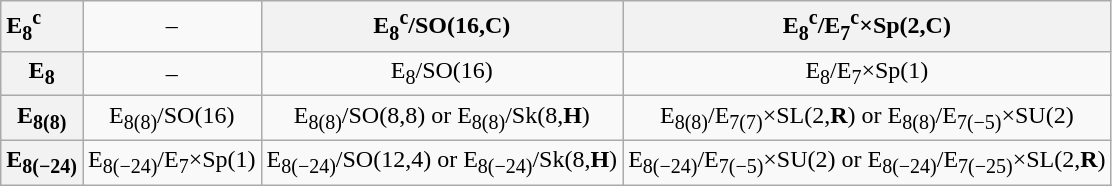<table class="wikitable" style="text-align:center">
<tr>
<th style="text-align:left">E<sub>8</sub><sup>c</sup></th>
<td>–</td>
<th>E<sub>8</sub><sup>c</sup>/SO(16,<strong>C</strong>)</th>
<th>E<sub>8</sub><sup>c</sup>/E<sub>7</sub><sup>c</sup>×Sp(2,<strong>C</strong>)</th>
</tr>
<tr>
<th>E<sub>8</sub></th>
<td>–</td>
<td>E<sub>8</sub>/SO(16)</td>
<td>E<sub>8</sub>/E<sub>7</sub>×Sp(1)</td>
</tr>
<tr>
<th>E<sub>8(8)</sub></th>
<td>E<sub>8(8)</sub>/SO(16)</td>
<td>E<sub>8(8)</sub>/SO(8,8) or E<sub>8(8)</sub>/Sk(8,<strong>H</strong>)</td>
<td>E<sub>8(8)</sub>/E<sub>7(7)</sub>×SL(2,<strong>R</strong>) or E<sub>8(8)</sub>/E<sub>7(−5)</sub>×SU(2)</td>
</tr>
<tr>
<th>E<sub>8(−24)</sub></th>
<td>E<sub>8(−24)</sub>/E<sub>7</sub>×Sp(1)</td>
<td>E<sub>8(−24)</sub>/SO(12,4) or E<sub>8(−24)</sub>/Sk(8,<strong>H</strong>)</td>
<td>E<sub>8(−24)</sub>/E<sub>7(−5)</sub>×SU(2) or E<sub>8(−24)</sub>/E<sub>7(−25)</sub>×SL(2,<strong>R</strong>)</td>
</tr>
</table>
